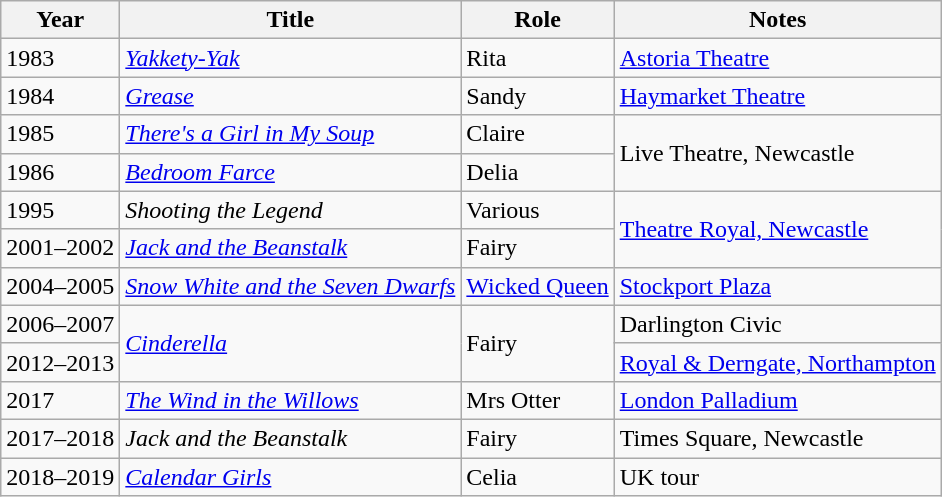<table class="wikitable sortable">
<tr>
<th>Year</th>
<th>Title</th>
<th>Role</th>
<th class="unsortable">Notes</th>
</tr>
<tr>
<td>1983</td>
<td><em><a href='#'>Yakkety-Yak</a></em></td>
<td>Rita</td>
<td><a href='#'>Astoria Theatre</a></td>
</tr>
<tr>
<td>1984</td>
<td><em><a href='#'>Grease</a></em></td>
<td>Sandy</td>
<td><a href='#'>Haymarket Theatre</a></td>
</tr>
<tr>
<td>1985</td>
<td><em><a href='#'>There's a Girl in My Soup</a></em></td>
<td>Claire</td>
<td rowspan="2">Live Theatre, Newcastle</td>
</tr>
<tr>
<td>1986</td>
<td><em><a href='#'>Bedroom Farce</a></em></td>
<td>Delia</td>
</tr>
<tr>
<td>1995</td>
<td><em>Shooting the Legend</em></td>
<td>Various</td>
<td rowspan="2"><a href='#'>Theatre Royal, Newcastle</a></td>
</tr>
<tr>
<td>2001–2002</td>
<td><em><a href='#'>Jack and the Beanstalk</a></em></td>
<td>Fairy</td>
</tr>
<tr>
<td>2004–2005</td>
<td><em><a href='#'>Snow White and the Seven Dwarfs</a></em></td>
<td><a href='#'>Wicked Queen</a></td>
<td><a href='#'>Stockport Plaza</a></td>
</tr>
<tr>
<td>2006–2007</td>
<td rowspan="2"><em><a href='#'>Cinderella</a></em></td>
<td rowspan="2">Fairy</td>
<td>Darlington Civic</td>
</tr>
<tr>
<td>2012–2013</td>
<td><a href='#'>Royal & Derngate, Northampton</a></td>
</tr>
<tr>
<td>2017</td>
<td><em><a href='#'>The Wind in the Willows</a></em></td>
<td>Mrs Otter</td>
<td><a href='#'>London Palladium</a></td>
</tr>
<tr>
<td>2017–2018</td>
<td><em>Jack and the Beanstalk</em></td>
<td>Fairy</td>
<td>Times Square, Newcastle</td>
</tr>
<tr>
<td>2018–2019</td>
<td><em><a href='#'>Calendar Girls</a></em></td>
<td>Celia</td>
<td>UK tour</td>
</tr>
</table>
